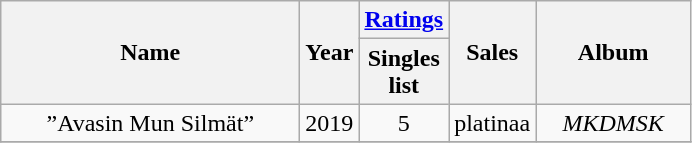<table class="wikitable plainrowheaders" style="text-align:center;">
<tr>
<th scope="col" rowspan="2" style="width:12em;">Name</th>
<th scope="col" rowspan="2">Year</th>
<th scope="col" colspan="1"><a href='#'>Ratings</a></th>
<th scope="col" rowspan="2">Sales</th>
<th scope="col" rowspan="2" style="width:6em;">Album</th>
</tr>
<tr>
<th width="35">Singles list</th>
</tr>
<tr>
<td scope="row">”Avasin Mun Silmät”</td>
<td rowspan="1">2019</td>
<td>5</td>
<td>platinaa</td>
<td rowspan="1"><em>MKDMSK</em></td>
</tr>
<tr>
</tr>
</table>
